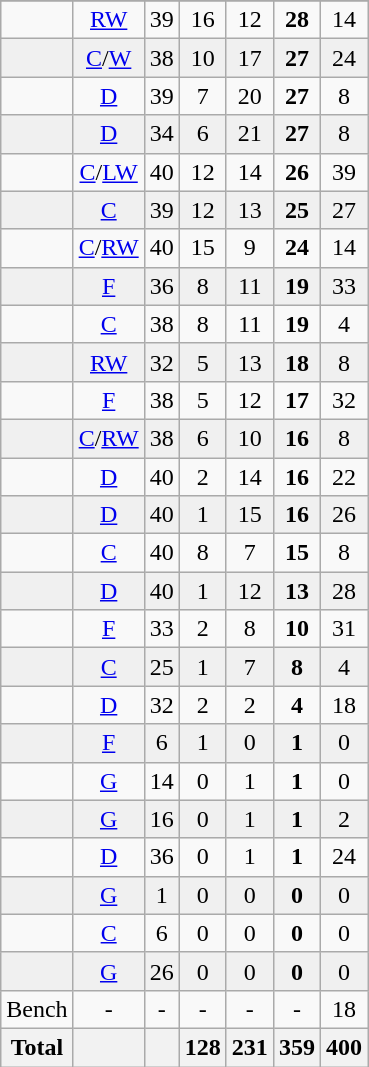<table class="wikitable sortable">
<tr align="center">
</tr>
<tr align="center" bgcolor="">
<td></td>
<td><a href='#'>RW</a></td>
<td>39</td>
<td>16</td>
<td>12</td>
<td><strong>28</strong></td>
<td>14</td>
</tr>
<tr align="center" bgcolor="f0f0f0">
<td></td>
<td><a href='#'>C</a>/<a href='#'>W</a></td>
<td>38</td>
<td>10</td>
<td>17</td>
<td><strong>27</strong></td>
<td>24</td>
</tr>
<tr align="center" bgcolor="">
<td></td>
<td><a href='#'>D</a></td>
<td>39</td>
<td>7</td>
<td>20</td>
<td><strong>27</strong></td>
<td>8</td>
</tr>
<tr align="center" bgcolor="f0f0f0">
<td></td>
<td><a href='#'>D</a></td>
<td>34</td>
<td>6</td>
<td>21</td>
<td><strong>27</strong></td>
<td>8</td>
</tr>
<tr align="center" bgcolor="">
<td></td>
<td><a href='#'>C</a>/<a href='#'>LW</a></td>
<td>40</td>
<td>12</td>
<td>14</td>
<td><strong>26</strong></td>
<td>39</td>
</tr>
<tr align="center" bgcolor="f0f0f0">
<td></td>
<td><a href='#'>C</a></td>
<td>39</td>
<td>12</td>
<td>13</td>
<td><strong>25</strong></td>
<td>27</td>
</tr>
<tr align="center" bgcolor="">
<td></td>
<td><a href='#'>C</a>/<a href='#'>RW</a></td>
<td>40</td>
<td>15</td>
<td>9</td>
<td><strong>24</strong></td>
<td>14</td>
</tr>
<tr align="center" bgcolor="f0f0f0">
<td></td>
<td><a href='#'>F</a></td>
<td>36</td>
<td>8</td>
<td>11</td>
<td><strong>19</strong></td>
<td>33</td>
</tr>
<tr align="center" bgcolor="">
<td></td>
<td><a href='#'>C</a></td>
<td>38</td>
<td>8</td>
<td>11</td>
<td><strong>19</strong></td>
<td>4</td>
</tr>
<tr align="center" bgcolor="f0f0f0">
<td></td>
<td><a href='#'>RW</a></td>
<td>32</td>
<td>5</td>
<td>13</td>
<td><strong>18</strong></td>
<td>8</td>
</tr>
<tr align="center" bgcolor="">
<td></td>
<td><a href='#'>F</a></td>
<td>38</td>
<td>5</td>
<td>12</td>
<td><strong>17</strong></td>
<td>32</td>
</tr>
<tr align="center" bgcolor="f0f0f0">
<td></td>
<td><a href='#'>C</a>/<a href='#'>RW</a></td>
<td>38</td>
<td>6</td>
<td>10</td>
<td><strong>16</strong></td>
<td>8</td>
</tr>
<tr align="center" bgcolor="">
<td></td>
<td><a href='#'>D</a></td>
<td>40</td>
<td>2</td>
<td>14</td>
<td><strong>16</strong></td>
<td>22</td>
</tr>
<tr align="center" bgcolor="f0f0f0">
<td></td>
<td><a href='#'>D</a></td>
<td>40</td>
<td>1</td>
<td>15</td>
<td><strong>16</strong></td>
<td>26</td>
</tr>
<tr align="center" bgcolor="">
<td></td>
<td><a href='#'>C</a></td>
<td>40</td>
<td>8</td>
<td>7</td>
<td><strong>15</strong></td>
<td>8</td>
</tr>
<tr align="center" bgcolor="f0f0f0">
<td></td>
<td><a href='#'>D</a></td>
<td>40</td>
<td>1</td>
<td>12</td>
<td><strong>13</strong></td>
<td>28</td>
</tr>
<tr align="center" bgcolor="">
<td></td>
<td><a href='#'>F</a></td>
<td>33</td>
<td>2</td>
<td>8</td>
<td><strong>10</strong></td>
<td>31</td>
</tr>
<tr align="center" bgcolor="f0f0f0">
<td></td>
<td><a href='#'>C</a></td>
<td>25</td>
<td>1</td>
<td>7</td>
<td><strong>8</strong></td>
<td>4</td>
</tr>
<tr align="center" bgcolor="">
<td></td>
<td><a href='#'>D</a></td>
<td>32</td>
<td>2</td>
<td>2</td>
<td><strong>4</strong></td>
<td>18</td>
</tr>
<tr align="center" bgcolor="f0f0f0">
<td></td>
<td><a href='#'>F</a></td>
<td>6</td>
<td>1</td>
<td>0</td>
<td><strong>1</strong></td>
<td>0</td>
</tr>
<tr align="center" bgcolor="">
<td></td>
<td><a href='#'>G</a></td>
<td>14</td>
<td>0</td>
<td>1</td>
<td><strong>1</strong></td>
<td>0</td>
</tr>
<tr align="center" bgcolor="f0f0f0">
<td></td>
<td><a href='#'>G</a></td>
<td>16</td>
<td>0</td>
<td>1</td>
<td><strong>1</strong></td>
<td>2</td>
</tr>
<tr align="center" bgcolor="">
<td></td>
<td><a href='#'>D</a></td>
<td>36</td>
<td>0</td>
<td>1</td>
<td><strong>1</strong></td>
<td>24</td>
</tr>
<tr align="center" bgcolor="f0f0f0">
<td></td>
<td><a href='#'>G</a></td>
<td>1</td>
<td>0</td>
<td>0</td>
<td><strong>0</strong></td>
<td>0</td>
</tr>
<tr align="center" bgcolor="">
<td></td>
<td><a href='#'>C</a></td>
<td>6</td>
<td>0</td>
<td>0</td>
<td><strong>0</strong></td>
<td>0</td>
</tr>
<tr align="center" bgcolor="f0f0f0">
<td></td>
<td><a href='#'>G</a></td>
<td>26</td>
<td>0</td>
<td>0</td>
<td><strong>0</strong></td>
<td>0</td>
</tr>
<tr align="center" bgcolor="">
<td>Bench</td>
<td>-</td>
<td>-</td>
<td>-</td>
<td>-</td>
<td>-</td>
<td>18</td>
</tr>
<tr>
<th>Total</th>
<th></th>
<th></th>
<th>128</th>
<th>231</th>
<th>359</th>
<th>400</th>
</tr>
</table>
